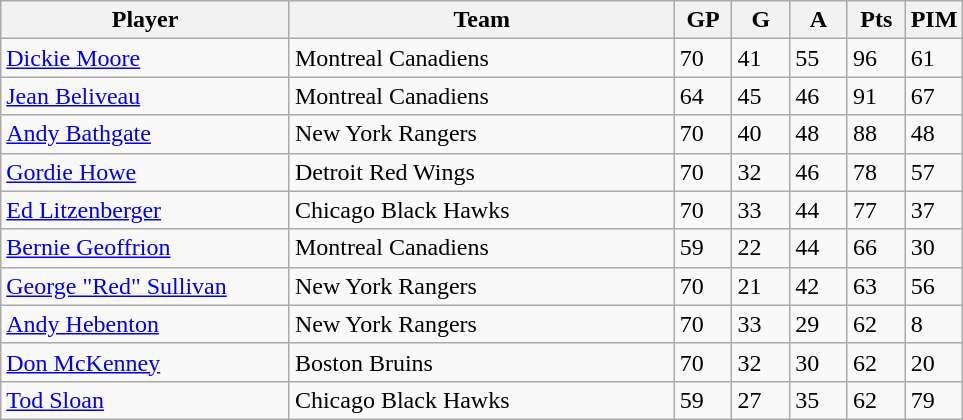<table class="wikitable">
<tr>
<th bgcolor="#DDDDFF" width="30%">Player</th>
<th bgcolor="#DDDDFF" width="40%">Team</th>
<th bgcolor="#DDDDFF" width="6%">GP</th>
<th bgcolor="#DDDDFF" width="6%">G</th>
<th bgcolor="#DDDDFF" width="6%">A</th>
<th bgcolor="#DDDDFF" width="6%">Pts</th>
<th bgcolor="#DDDDFF" width="6%">PIM</th>
</tr>
<tr>
<td><a href='#'>Dickie Moore</a></td>
<td>Montreal Canadiens</td>
<td>70</td>
<td>41</td>
<td>55</td>
<td>96</td>
<td>61</td>
</tr>
<tr>
<td><a href='#'>Jean Beliveau</a></td>
<td>Montreal Canadiens</td>
<td>64</td>
<td>45</td>
<td>46</td>
<td>91</td>
<td>67</td>
</tr>
<tr>
<td><a href='#'>Andy Bathgate</a></td>
<td>New York Rangers</td>
<td>70</td>
<td>40</td>
<td>48</td>
<td>88</td>
<td>48</td>
</tr>
<tr>
<td><a href='#'>Gordie Howe</a></td>
<td>Detroit Red Wings</td>
<td>70</td>
<td>32</td>
<td>46</td>
<td>78</td>
<td>57</td>
</tr>
<tr>
<td><a href='#'>Ed Litzenberger</a></td>
<td>Chicago Black Hawks</td>
<td>70</td>
<td>33</td>
<td>44</td>
<td>77</td>
<td>37</td>
</tr>
<tr>
<td><a href='#'>Bernie Geoffrion</a></td>
<td>Montreal Canadiens</td>
<td>59</td>
<td>22</td>
<td>44</td>
<td>66</td>
<td>30</td>
</tr>
<tr>
<td><a href='#'>George "Red" Sullivan</a></td>
<td>New York Rangers</td>
<td>70</td>
<td>21</td>
<td>42</td>
<td>63</td>
<td>56</td>
</tr>
<tr>
<td><a href='#'>Andy Hebenton</a></td>
<td>New York Rangers</td>
<td>70</td>
<td>33</td>
<td>29</td>
<td>62</td>
<td>8</td>
</tr>
<tr>
<td><a href='#'>Don McKenney</a></td>
<td>Boston Bruins</td>
<td>70</td>
<td>32</td>
<td>30</td>
<td>62</td>
<td>20</td>
</tr>
<tr>
<td><a href='#'>Tod Sloan</a></td>
<td>Chicago Black Hawks</td>
<td>59</td>
<td>27</td>
<td>35</td>
<td>62</td>
<td>79</td>
</tr>
</table>
